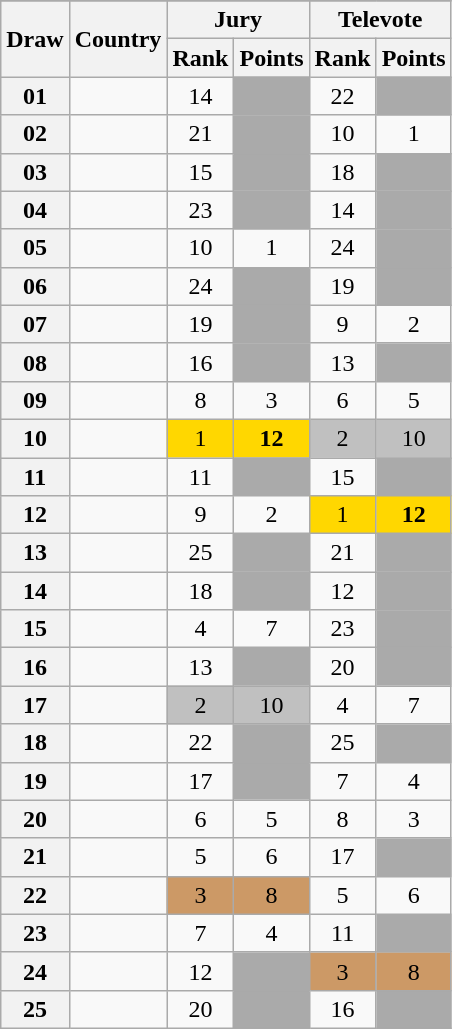<table class="sortable wikitable collapsible plainrowheaders" style="text-align:center;">
<tr>
</tr>
<tr>
<th scope="col" rowspan="2">Draw</th>
<th scope="col" rowspan="2">Country</th>
<th scope="col" colspan="2">Jury</th>
<th scope="col" colspan="2">Televote</th>
</tr>
<tr>
<th scope="col">Rank</th>
<th scope="col">Points</th>
<th scope="col">Rank</th>
<th scope="col">Points</th>
</tr>
<tr>
<th scope="row" style="text-align:center;">01</th>
<td style="text-align:left;"></td>
<td>14</td>
<td style="background:#AAAAAA;"></td>
<td>22</td>
<td style="background:#AAAAAA;"></td>
</tr>
<tr>
<th scope="row" style="text-align:center;">02</th>
<td style="text-align:left;"></td>
<td>21</td>
<td style="background:#AAAAAA;"></td>
<td>10</td>
<td>1</td>
</tr>
<tr>
<th scope="row" style="text-align:center;">03</th>
<td style="text-align:left;"></td>
<td>15</td>
<td style="background:#AAAAAA;"></td>
<td>18</td>
<td style="background:#AAAAAA;"></td>
</tr>
<tr>
<th scope="row" style="text-align:center;">04</th>
<td style="text-align:left;"></td>
<td>23</td>
<td style="background:#AAAAAA;"></td>
<td>14</td>
<td style="background:#AAAAAA;"></td>
</tr>
<tr>
<th scope="row" style="text-align:center;">05</th>
<td style="text-align:left;"></td>
<td>10</td>
<td>1</td>
<td>24</td>
<td style="background:#AAAAAA;"></td>
</tr>
<tr>
<th scope="row" style="text-align:center;">06</th>
<td style="text-align:left;"></td>
<td>24</td>
<td style="background:#AAAAAA;"></td>
<td>19</td>
<td style="background:#AAAAAA;"></td>
</tr>
<tr>
<th scope="row" style="text-align:center;">07</th>
<td style="text-align:left;"></td>
<td>19</td>
<td style="background:#AAAAAA;"></td>
<td>9</td>
<td>2</td>
</tr>
<tr>
<th scope="row" style="text-align:center;">08</th>
<td style="text-align:left;"></td>
<td>16</td>
<td style="background:#AAAAAA;"></td>
<td>13</td>
<td style="background:#AAAAAA;"></td>
</tr>
<tr>
<th scope="row" style="text-align:center;">09</th>
<td style="text-align:left;"></td>
<td>8</td>
<td>3</td>
<td>6</td>
<td>5</td>
</tr>
<tr>
<th scope="row" style="text-align:center;">10</th>
<td style="text-align:left;"></td>
<td style="background:gold;">1</td>
<td style="background:gold;"><strong>12</strong></td>
<td style="background:silver;">2</td>
<td style="background:silver;">10</td>
</tr>
<tr>
<th scope="row" style="text-align:center;">11</th>
<td style="text-align:left;"></td>
<td>11</td>
<td style="background:#AAAAAA;"></td>
<td>15</td>
<td style="background:#AAAAAA;"></td>
</tr>
<tr>
<th scope="row" style="text-align:center;">12</th>
<td style="text-align:left;"></td>
<td>9</td>
<td>2</td>
<td style="background:gold;">1</td>
<td style="background:gold;"><strong>12</strong></td>
</tr>
<tr>
<th scope="row" style="text-align:center;">13</th>
<td style="text-align:left;"></td>
<td>25</td>
<td style="background:#AAAAAA;"></td>
<td>21</td>
<td style="background:#AAAAAA;"></td>
</tr>
<tr>
<th scope="row" style="text-align:center;">14</th>
<td style="text-align:left;"></td>
<td>18</td>
<td style="background:#AAAAAA;"></td>
<td>12</td>
<td style="background:#AAAAAA;"></td>
</tr>
<tr>
<th scope="row" style="text-align:center;">15</th>
<td style="text-align:left;"></td>
<td>4</td>
<td>7</td>
<td>23</td>
<td style="background:#AAAAAA;"></td>
</tr>
<tr>
<th scope="row" style="text-align:center;">16</th>
<td style="text-align:left;"></td>
<td>13</td>
<td style="background:#AAAAAA;"></td>
<td>20</td>
<td style="background:#AAAAAA;"></td>
</tr>
<tr>
<th scope="row" style="text-align:center;">17</th>
<td style="text-align:left;"></td>
<td style="background:silver;">2</td>
<td style="background:silver;">10</td>
<td>4</td>
<td>7</td>
</tr>
<tr>
<th scope="row" style="text-align:center;">18</th>
<td style="text-align:left;"></td>
<td>22</td>
<td style="background:#AAAAAA;"></td>
<td>25</td>
<td style="background:#AAAAAA;"></td>
</tr>
<tr>
<th scope="row" style="text-align:center;">19</th>
<td style="text-align:left;"></td>
<td>17</td>
<td style="background:#AAAAAA;"></td>
<td>7</td>
<td>4</td>
</tr>
<tr>
<th scope="row" style="text-align:center;">20</th>
<td style="text-align:left;"></td>
<td>6</td>
<td>5</td>
<td>8</td>
<td>3</td>
</tr>
<tr>
<th scope="row" style="text-align:center;">21</th>
<td style="text-align:left;"></td>
<td>5</td>
<td>6</td>
<td>17</td>
<td style="background:#AAAAAA;"></td>
</tr>
<tr>
<th scope="row" style="text-align:center;">22</th>
<td style="text-align:left;"></td>
<td style="background:#CC9966;">3</td>
<td style="background:#CC9966;">8</td>
<td>5</td>
<td>6</td>
</tr>
<tr>
<th scope="row" style="text-align:center;">23</th>
<td style="text-align:left;"></td>
<td>7</td>
<td>4</td>
<td>11</td>
<td style="background:#AAAAAA;"></td>
</tr>
<tr>
<th scope="row" style="text-align:center;">24</th>
<td style="text-align:left;"></td>
<td>12</td>
<td style="background:#AAAAAA;"></td>
<td style="background:#CC9966;">3</td>
<td style="background:#CC9966;">8</td>
</tr>
<tr>
<th scope="row" style="text-align:center;">25</th>
<td style="text-align:left;"></td>
<td>20</td>
<td style="background:#AAAAAA;"></td>
<td>16</td>
<td style="background:#AAAAAA;"></td>
</tr>
</table>
